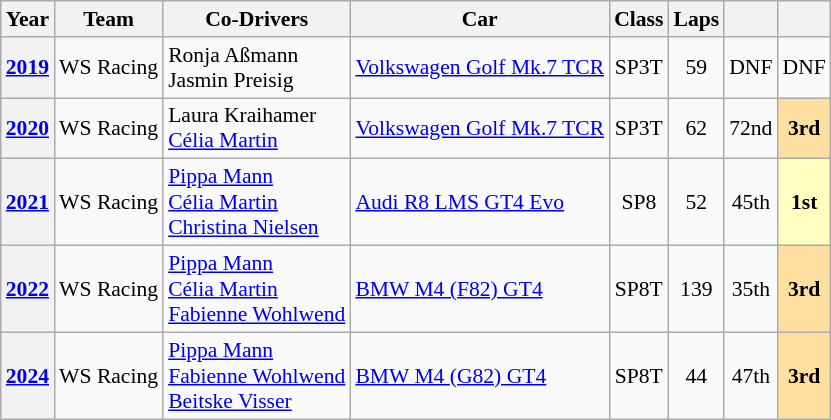<table class="wikitable" style="font-size:90%">
<tr>
<th>Year</th>
<th>Team<br></th>
<th>Co-Drivers</th>
<th>Car</th>
<th>Class</th>
<th>Laps</th>
<th></th>
<th></th>
</tr>
<tr style="text-align:center;">
<th><a href='#'>2019</a></th>
<td align="left" nowrap> WS Racing<br></td>
<td align="left" nowrap> Ronja Aßmann<br> Jasmin Preisig</td>
<td align="left" nowrap><a href='#'>Volkswagen Golf Mk.7 TCR</a></td>
<td>SP3T</td>
<td>59</td>
<td>DNF</td>
<td>DNF</td>
</tr>
<tr style="text-align:center;">
<th><a href='#'>2020</a></th>
<td align="left" nowrap> WS Racing<br></td>
<td align="left" nowrap> Laura Kraihamer<br> <a href='#'>Célia Martin</a></td>
<td align="left" nowrap><a href='#'>Volkswagen Golf Mk.7 TCR</a></td>
<td>SP3T</td>
<td>62</td>
<td>72nd</td>
<td style="background:#ffdf9f"><strong>3rd</strong></td>
</tr>
<tr style="text-align:center;">
<th><a href='#'>2021</a></th>
<td align="left" nowrap> WS Racing<br></td>
<td align="left" nowrap> <a href='#'>Pippa Mann</a><br> <a href='#'>Célia Martin</a><br> <a href='#'>Christina Nielsen</a></td>
<td align="left" nowrap><a href='#'>Audi R8 LMS GT4 Evo</a></td>
<td>SP8</td>
<td>52</td>
<td>45th</td>
<td style="background:#ffffbf"><strong>1st</strong></td>
</tr>
<tr style="text-align:center;">
<th><a href='#'>2022</a></th>
<td align="left" nowrap> WS Racing<br></td>
<td align="left" nowrap> <a href='#'>Pippa Mann</a><br> <a href='#'>Célia Martin</a><br> <a href='#'>Fabienne Wohlwend</a></td>
<td align="left" nowrap><a href='#'>BMW M4 (F82) GT4</a></td>
<td>SP8T</td>
<td>139</td>
<td>35th</td>
<td style="background:#ffdf9f"><strong>3rd</strong></td>
</tr>
<tr style="text-align:center;">
<th><a href='#'>2024</a></th>
<td align="left"> WS Racing<br></td>
<td align="left"> <a href='#'>Pippa Mann</a><br> <a href='#'>Fabienne Wohlwend</a><br> <a href='#'>Beitske Visser</a></td>
<td align="left"><a href='#'>BMW M4 (G82) GT4</a></td>
<td>SP8T</td>
<td>44</td>
<td>47th</td>
<td style="background:#FFDF9F;"><strong>3rd</strong></td>
</tr>
</table>
